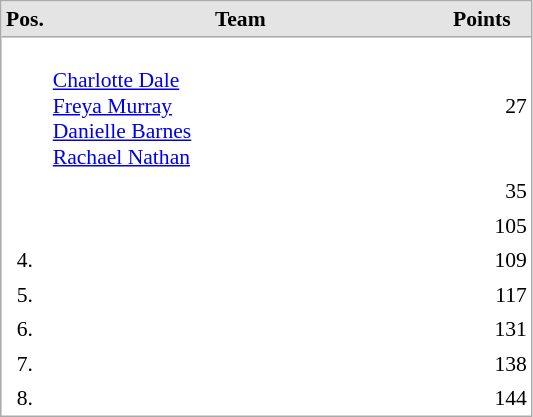<table cellspacing="0" cellpadding="3" style="border:1px solid #AAAAAA;font-size:90%">
<tr bgcolor="#E4E4E4">
<th style="border-bottom:1px solid #AAAAAA" width=10>Pos.</th>
<th style="border-bottom:1px solid #AAAAAA" width=250>Team</th>
<th style="border-bottom:1px solid #AAAAAA" width=60>Points</th>
</tr>
<tr align="center">
<td align="center" valign="top"></td>
<td align="left"> <br> <a href='#'>Charlotte Dale</a> <br> <a href='#'>Freya Murray</a> <br> <a href='#'>Danielle Barnes</a> <br> <a href='#'>Rachael Nathan</a> <br></td>
<td align="right">27</td>
</tr>
<tr align="center">
<td align="center" valign="top"></td>
<td align="left"></td>
<td align="right">35</td>
</tr>
<tr align="center">
<td align="center" valign="top"></td>
<td align="left"></td>
<td align="right">105</td>
</tr>
<tr align="center">
<td align="center" valign="top">4.</td>
<td align="left"></td>
<td align="right">109</td>
</tr>
<tr align="center">
<td align="center" valign="top">5.</td>
<td align="left"></td>
<td align="right">117</td>
</tr>
<tr align="center">
<td align="center" valign="top">6.</td>
<td align="left"></td>
<td align="right">131</td>
</tr>
<tr align="center">
<td align="center" valign="top">7.</td>
<td align="left"></td>
<td align="right">138</td>
</tr>
<tr align="center">
<td align="center" valign="top">8.</td>
<td align="left"></td>
<td align="right">144</td>
</tr>
</table>
